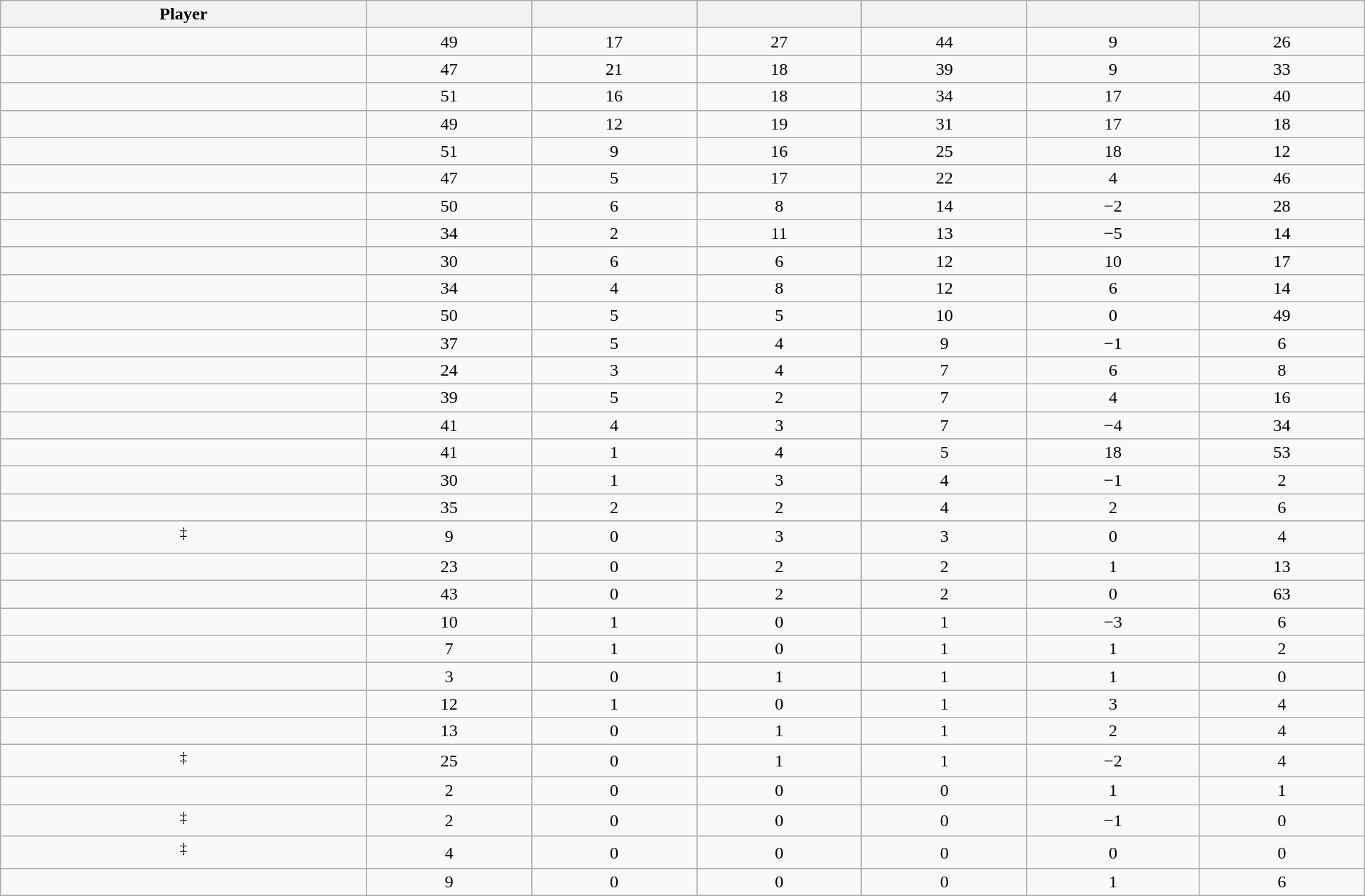<table class="wikitable sortable" style="width:100%;">
<tr align=center>
<th>Player</th>
<th></th>
<th></th>
<th></th>
<th></th>
<th data-sort-type="number"></th>
<th></th>
</tr>
<tr align=center>
<td></td>
<td>49</td>
<td>17</td>
<td>27</td>
<td>44</td>
<td>9</td>
<td>26</td>
</tr>
<tr align=center>
<td></td>
<td>47</td>
<td>21</td>
<td>18</td>
<td>39</td>
<td>9</td>
<td>33</td>
</tr>
<tr align=center>
<td></td>
<td>51</td>
<td>16</td>
<td>18</td>
<td>34</td>
<td>17</td>
<td>40</td>
</tr>
<tr align=center>
<td></td>
<td>49</td>
<td>12</td>
<td>19</td>
<td>31</td>
<td>17</td>
<td>18</td>
</tr>
<tr align=center>
<td></td>
<td>51</td>
<td>9</td>
<td>16</td>
<td>25</td>
<td>18</td>
<td>12</td>
</tr>
<tr align=center>
<td></td>
<td>47</td>
<td>5</td>
<td>17</td>
<td>22</td>
<td>4</td>
<td>46</td>
</tr>
<tr align=center>
<td></td>
<td>50</td>
<td>6</td>
<td>8</td>
<td>14</td>
<td>−2</td>
<td>28</td>
</tr>
<tr align=center>
<td></td>
<td>34</td>
<td>2</td>
<td>11</td>
<td>13</td>
<td>−5</td>
<td>14</td>
</tr>
<tr align=center>
<td></td>
<td>30</td>
<td>6</td>
<td>6</td>
<td>12</td>
<td>10</td>
<td>17</td>
</tr>
<tr align=center>
<td></td>
<td>34</td>
<td>4</td>
<td>8</td>
<td>12</td>
<td>6</td>
<td>14</td>
</tr>
<tr align=center>
<td></td>
<td>50</td>
<td>5</td>
<td>5</td>
<td>10</td>
<td>0</td>
<td>49</td>
</tr>
<tr align=center>
<td></td>
<td>37</td>
<td>5</td>
<td>4</td>
<td>9</td>
<td>−1</td>
<td>6</td>
</tr>
<tr align=center>
<td></td>
<td>24</td>
<td>3</td>
<td>4</td>
<td>7</td>
<td>6</td>
<td>8</td>
</tr>
<tr align=center>
<td></td>
<td>39</td>
<td>5</td>
<td>2</td>
<td>7</td>
<td>4</td>
<td>16</td>
</tr>
<tr align=center>
<td></td>
<td>41</td>
<td>4</td>
<td>3</td>
<td>7</td>
<td>−4</td>
<td>34</td>
</tr>
<tr align=center>
<td></td>
<td>41</td>
<td>1</td>
<td>4</td>
<td>5</td>
<td>18</td>
<td>53</td>
</tr>
<tr align=center>
<td></td>
<td>30</td>
<td>1</td>
<td>3</td>
<td>4</td>
<td>−1</td>
<td>2</td>
</tr>
<tr align=center>
<td></td>
<td>35</td>
<td>2</td>
<td>2</td>
<td>4</td>
<td>2</td>
<td>6</td>
</tr>
<tr align=center>
<td><sup>‡</sup></td>
<td>9</td>
<td>0</td>
<td>3</td>
<td>3</td>
<td>0</td>
<td>4</td>
</tr>
<tr align=center>
<td></td>
<td>23</td>
<td>0</td>
<td>2</td>
<td>2</td>
<td>1</td>
<td>13</td>
</tr>
<tr align=center>
<td></td>
<td>43</td>
<td>0</td>
<td>2</td>
<td>2</td>
<td>0</td>
<td>63</td>
</tr>
<tr align=center>
<td></td>
<td>10</td>
<td>1</td>
<td>0</td>
<td>1</td>
<td>−3</td>
<td>6</td>
</tr>
<tr align=center>
<td></td>
<td>7</td>
<td>1</td>
<td>0</td>
<td>1</td>
<td>1</td>
<td>2</td>
</tr>
<tr align=center>
<td></td>
<td>3</td>
<td>0</td>
<td>1</td>
<td>1</td>
<td>1</td>
<td>0</td>
</tr>
<tr align=center>
<td></td>
<td>12</td>
<td>1</td>
<td>0</td>
<td>1</td>
<td>3</td>
<td>4</td>
</tr>
<tr align=center>
<td></td>
<td>13</td>
<td>0</td>
<td>1</td>
<td>1</td>
<td>2</td>
<td>4</td>
</tr>
<tr align=center>
<td><sup>‡</sup></td>
<td>25</td>
<td>0</td>
<td>1</td>
<td>1</td>
<td>−2</td>
<td>4</td>
</tr>
<tr align=center>
<td></td>
<td>2</td>
<td>0</td>
<td>0</td>
<td>0</td>
<td>1</td>
<td>1</td>
</tr>
<tr align=center>
<td><sup>‡</sup></td>
<td>2</td>
<td>0</td>
<td>0</td>
<td>0</td>
<td>−1</td>
<td>0</td>
</tr>
<tr align=center>
<td><sup>‡</sup></td>
<td>4</td>
<td>0</td>
<td>0</td>
<td>0</td>
<td>0</td>
<td>0</td>
</tr>
<tr align=center>
<td></td>
<td>9</td>
<td>0</td>
<td>0</td>
<td>0</td>
<td>1</td>
<td>6</td>
</tr>
</table>
